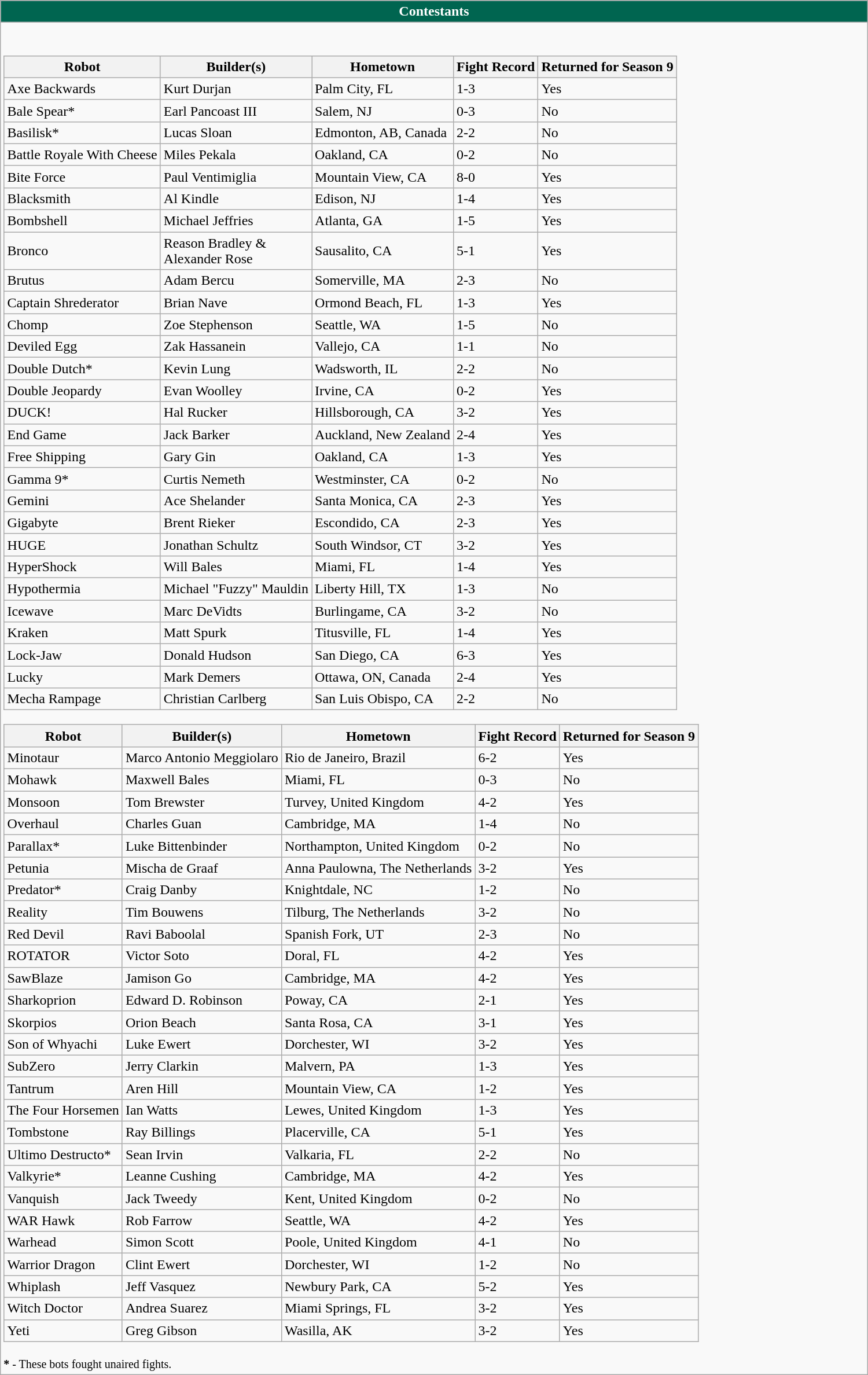<table class="wikitable collapsible collapsed" style="margin:0.5em auto; width:1000px;">
<tr>
<th colspan="2" style="color:white; background-color:#006550;">Contestants</th>
</tr>
<tr>
<td><br><table class="wikitable">
<tr>
<th>Robot</th>
<th>Builder(s)</th>
<th>Hometown</th>
<th>Fight Record</th>
<th>Returned for Season 9</th>
</tr>
<tr>
<td> Axe Backwards</td>
<td>Kurt Durjan</td>
<td>Palm City, FL</td>
<td>1-3</td>
<td>Yes</td>
</tr>
<tr>
<td> Bale Spear*</td>
<td>Earl Pancoast III</td>
<td>Salem, NJ</td>
<td>0-3</td>
<td>No</td>
</tr>
<tr>
<td> Basilisk*</td>
<td>Lucas Sloan</td>
<td>Edmonton, AB, Canada</td>
<td>2-2</td>
<td>No</td>
</tr>
<tr>
<td> Battle Royale With Cheese</td>
<td>Miles Pekala</td>
<td>Oakland, CA</td>
<td>0-2</td>
<td>No</td>
</tr>
<tr>
<td> Bite Force</td>
<td>Paul Ventimiglia</td>
<td>Mountain View, CA</td>
<td>8-0</td>
<td>Yes</td>
</tr>
<tr>
<td> Blacksmith</td>
<td>Al Kindle</td>
<td>Edison, NJ</td>
<td>1-4</td>
<td>Yes</td>
</tr>
<tr>
<td> Bombshell</td>
<td>Michael Jeffries</td>
<td>Atlanta, GA</td>
<td>1-5</td>
<td>Yes</td>
</tr>
<tr>
<td> Bronco</td>
<td>Reason Bradley &<br>Alexander Rose</td>
<td>Sausalito, CA</td>
<td>5-1</td>
<td>Yes</td>
</tr>
<tr>
<td> Brutus</td>
<td>Adam Bercu</td>
<td>Somerville, MA</td>
<td>2-3</td>
<td>No</td>
</tr>
<tr>
<td> Captain Shrederator</td>
<td>Brian Nave</td>
<td>Ormond Beach, FL</td>
<td>1-3</td>
<td>Yes</td>
</tr>
<tr>
<td> Chomp</td>
<td>Zoe Stephenson</td>
<td>Seattle, WA</td>
<td>1-5</td>
<td>No</td>
</tr>
<tr>
<td> Deviled Egg</td>
<td>Zak Hassanein</td>
<td>Vallejo, CA</td>
<td>1-1</td>
<td>No</td>
</tr>
<tr>
<td> Double Dutch*</td>
<td>Kevin Lung</td>
<td>Wadsworth, IL</td>
<td>2-2</td>
<td>No</td>
</tr>
<tr>
<td> Double Jeopardy</td>
<td>Evan Woolley</td>
<td>Irvine, CA</td>
<td>0-2</td>
<td>Yes</td>
</tr>
<tr>
<td> DUCK!</td>
<td>Hal Rucker</td>
<td>Hillsborough, CA</td>
<td>3-2</td>
<td>Yes</td>
</tr>
<tr>
<td> End Game</td>
<td>Jack Barker</td>
<td>Auckland, New Zealand</td>
<td>2-4</td>
<td>Yes</td>
</tr>
<tr>
<td> Free Shipping</td>
<td>Gary Gin</td>
<td>Oakland, CA</td>
<td>1-3</td>
<td>Yes</td>
</tr>
<tr>
<td> Gamma 9*</td>
<td>Curtis Nemeth</td>
<td>Westminster, CA</td>
<td>0-2</td>
<td>No</td>
</tr>
<tr>
<td> Gemini</td>
<td>Ace Shelander</td>
<td>Santa Monica, CA</td>
<td>2-3</td>
<td>Yes</td>
</tr>
<tr>
<td> Gigabyte</td>
<td>Brent Rieker</td>
<td>Escondido, CA</td>
<td>2-3</td>
<td>Yes</td>
</tr>
<tr>
<td> HUGE</td>
<td>Jonathan Schultz</td>
<td>South Windsor, CT</td>
<td>3-2</td>
<td>Yes</td>
</tr>
<tr>
<td> HyperShock</td>
<td>Will Bales</td>
<td>Miami, FL</td>
<td>1-4</td>
<td>Yes</td>
</tr>
<tr>
<td> Hypothermia</td>
<td>Michael "Fuzzy" Mauldin</td>
<td>Liberty Hill, TX</td>
<td>1-3</td>
<td>No</td>
</tr>
<tr>
<td> Icewave</td>
<td>Marc DeVidts</td>
<td>Burlingame, CA</td>
<td>3-2</td>
<td>No</td>
</tr>
<tr>
<td> Kraken</td>
<td>Matt Spurk</td>
<td>Titusville, FL</td>
<td>1-4</td>
<td>Yes</td>
</tr>
<tr>
<td> Lock-Jaw</td>
<td>Donald Hudson</td>
<td>San Diego, CA</td>
<td>6-3</td>
<td>Yes</td>
</tr>
<tr>
<td> Lucky</td>
<td>Mark Demers</td>
<td>Ottawa, ON, Canada</td>
<td>2-4</td>
<td>Yes</td>
</tr>
<tr>
<td> Mecha Rampage</td>
<td>Christian Carlberg</td>
<td>San Luis Obispo, CA</td>
<td>2-2</td>
<td>No</td>
</tr>
</table>
<table class="wikitable">
<tr>
<th>Robot</th>
<th>Builder(s)</th>
<th>Hometown</th>
<th>Fight Record</th>
<th>Returned for Season 9</th>
</tr>
<tr>
<td> Minotaur</td>
<td>Marco Antonio Meggiolaro</td>
<td>Rio de Janeiro, Brazil</td>
<td>6-2</td>
<td>Yes</td>
</tr>
<tr>
<td> Mohawk</td>
<td>Maxwell Bales</td>
<td>Miami, FL</td>
<td>0-3</td>
<td>No</td>
</tr>
<tr>
<td> Monsoon</td>
<td>Tom Brewster</td>
<td>Turvey, United Kingdom</td>
<td>4-2</td>
<td>Yes</td>
</tr>
<tr>
<td> Overhaul</td>
<td>Charles Guan</td>
<td>Cambridge, MA</td>
<td>1-4</td>
<td>No</td>
</tr>
<tr>
<td> Parallax*</td>
<td>Luke Bittenbinder</td>
<td>Northampton, United Kingdom</td>
<td>0-2</td>
<td>No</td>
</tr>
<tr>
<td> Petunia</td>
<td>Mischa de Graaf</td>
<td>Anna Paulowna, The Netherlands</td>
<td>3-2</td>
<td>Yes</td>
</tr>
<tr>
<td> Predator*</td>
<td>Craig Danby</td>
<td>Knightdale, NC</td>
<td>1-2</td>
<td>No</td>
</tr>
<tr>
<td> Reality</td>
<td>Tim Bouwens</td>
<td>Tilburg, The Netherlands</td>
<td>3-2</td>
<td>No</td>
</tr>
<tr>
<td> Red Devil</td>
<td>Ravi Baboolal</td>
<td>Spanish Fork, UT</td>
<td>2-3</td>
<td>No</td>
</tr>
<tr>
<td> ROTATOR</td>
<td>Victor Soto</td>
<td>Doral, FL</td>
<td>4-2</td>
<td>Yes</td>
</tr>
<tr>
<td> SawBlaze</td>
<td>Jamison Go</td>
<td>Cambridge, MA</td>
<td>4-2</td>
<td>Yes</td>
</tr>
<tr>
<td> Sharkoprion</td>
<td>Edward D. Robinson</td>
<td>Poway, CA</td>
<td>2-1</td>
<td>Yes</td>
</tr>
<tr>
<td> Skorpios</td>
<td>Orion Beach</td>
<td>Santa Rosa, CA</td>
<td>3-1</td>
<td>Yes</td>
</tr>
<tr>
<td> Son of Whyachi</td>
<td>Luke Ewert</td>
<td>Dorchester, WI</td>
<td>3-2</td>
<td>Yes</td>
</tr>
<tr>
<td> SubZero</td>
<td>Jerry Clarkin</td>
<td>Malvern, PA</td>
<td>1-3</td>
<td>Yes</td>
</tr>
<tr>
<td> Tantrum</td>
<td>Aren Hill</td>
<td>Mountain View, CA</td>
<td>1-2</td>
<td>Yes</td>
</tr>
<tr>
<td> The Four Horsemen</td>
<td>Ian Watts</td>
<td>Lewes, United Kingdom</td>
<td>1-3</td>
<td>Yes</td>
</tr>
<tr>
<td> Tombstone</td>
<td>Ray Billings</td>
<td>Placerville, CA</td>
<td>5-1</td>
<td>Yes</td>
</tr>
<tr>
<td> Ultimo Destructo*</td>
<td>Sean Irvin</td>
<td>Valkaria, FL</td>
<td>2-2</td>
<td>No</td>
</tr>
<tr>
<td> Valkyrie*</td>
<td>Leanne Cushing</td>
<td>Cambridge, MA</td>
<td>4-2</td>
<td>Yes</td>
</tr>
<tr>
<td> Vanquish</td>
<td>Jack Tweedy</td>
<td>Kent, United Kingdom</td>
<td>0-2</td>
<td>No</td>
</tr>
<tr>
<td> WAR Hawk</td>
<td>Rob Farrow</td>
<td>Seattle, WA</td>
<td>4-2</td>
<td>Yes</td>
</tr>
<tr>
<td> Warhead</td>
<td>Simon Scott</td>
<td>Poole, United Kingdom</td>
<td>4-1</td>
<td>No</td>
</tr>
<tr>
<td> Warrior Dragon</td>
<td>Clint Ewert</td>
<td>Dorchester, WI</td>
<td>1-2</td>
<td>No</td>
</tr>
<tr>
<td> Whiplash</td>
<td>Jeff Vasquez</td>
<td>Newbury Park, CA</td>
<td>5-2</td>
<td>Yes</td>
</tr>
<tr>
<td> Witch Doctor</td>
<td>Andrea Suarez</td>
<td>Miami Springs, FL</td>
<td>3-2</td>
<td>Yes</td>
</tr>
<tr>
<td> Yeti</td>
<td>Greg Gibson</td>
<td>Wasilla, AK</td>
<td>3-2</td>
<td>Yes</td>
</tr>
</table>

<small><strong>*</strong> - These bots fought unaired fights.</small>
</td>
</tr>
</table>
